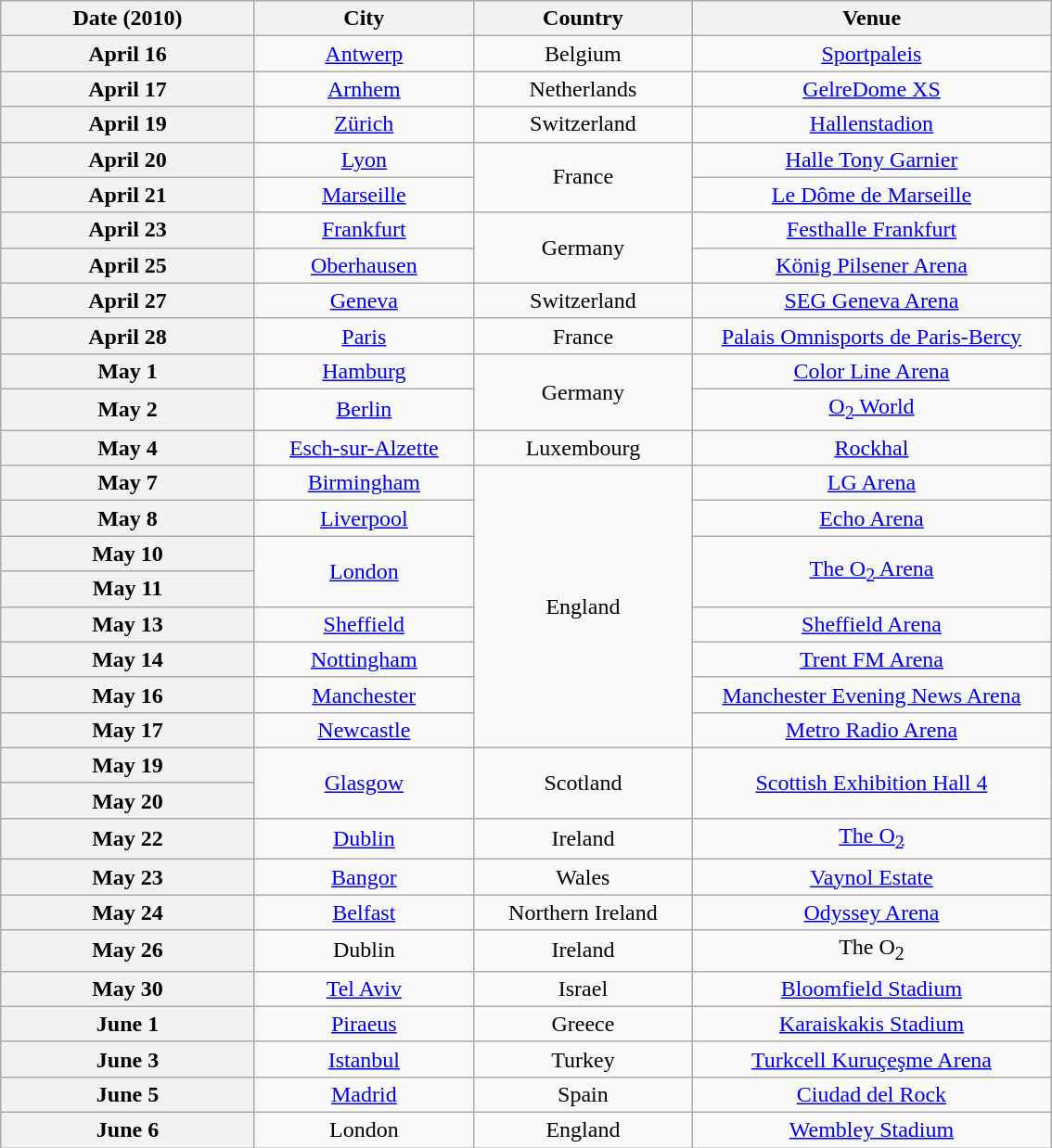<table class="wikitable plainrowheaders" style="text-align:center;">
<tr>
<th width="175">Date (2010)</th>
<th width="150">City</th>
<th width="150">Country</th>
<th width="250">Venue</th>
</tr>
<tr>
<th scope="row">April 16</th>
<td><a href='#'>Antwerp</a></td>
<td>Belgium</td>
<td><a href='#'>Sportpaleis</a></td>
</tr>
<tr>
<th scope="row">April 17</th>
<td><a href='#'>Arnhem</a></td>
<td>Netherlands</td>
<td><a href='#'>GelreDome XS</a></td>
</tr>
<tr>
<th scope="row">April 19</th>
<td><a href='#'>Zürich</a></td>
<td>Switzerland</td>
<td><a href='#'>Hallenstadion</a></td>
</tr>
<tr>
<th scope="row">April 20</th>
<td><a href='#'>Lyon</a></td>
<td rowspan="2">France</td>
<td><a href='#'>Halle Tony Garnier</a></td>
</tr>
<tr>
<th scope="row">April 21</th>
<td><a href='#'>Marseille</a></td>
<td><a href='#'>Le Dôme de Marseille</a></td>
</tr>
<tr>
<th scope="row">April 23</th>
<td><a href='#'>Frankfurt</a></td>
<td rowspan="2">Germany</td>
<td><a href='#'>Festhalle Frankfurt</a></td>
</tr>
<tr>
<th scope="row">April 25</th>
<td><a href='#'>Oberhausen</a></td>
<td><a href='#'>König Pilsener Arena</a></td>
</tr>
<tr>
<th scope="row">April 27</th>
<td><a href='#'>Geneva</a></td>
<td>Switzerland</td>
<td><a href='#'>SEG Geneva Arena</a></td>
</tr>
<tr>
<th scope="row">April 28</th>
<td><a href='#'>Paris</a></td>
<td>France</td>
<td><a href='#'>Palais Omnisports de Paris-Bercy</a></td>
</tr>
<tr>
<th scope="row">May 1</th>
<td><a href='#'>Hamburg</a></td>
<td rowspan="2">Germany</td>
<td><a href='#'>Color Line Arena</a></td>
</tr>
<tr>
<th scope="row">May 2</th>
<td><a href='#'>Berlin</a></td>
<td><a href='#'>O<sub>2</sub> World</a></td>
</tr>
<tr>
<th scope="row">May 4</th>
<td><a href='#'>Esch-sur-Alzette</a></td>
<td>Luxembourg</td>
<td><a href='#'>Rockhal</a></td>
</tr>
<tr>
<th scope="row">May 7</th>
<td><a href='#'>Birmingham</a></td>
<td rowspan="8">England</td>
<td><a href='#'>LG Arena</a></td>
</tr>
<tr>
<th scope="row">May 8</th>
<td><a href='#'>Liverpool</a></td>
<td><a href='#'>Echo Arena</a></td>
</tr>
<tr>
<th scope="row">May 10</th>
<td rowspan="2"><a href='#'>London</a></td>
<td rowspan="2"><a href='#'>The O<sub>2</sub> Arena</a></td>
</tr>
<tr>
<th scope="row">May 11</th>
</tr>
<tr>
<th scope="row">May 13</th>
<td><a href='#'>Sheffield</a></td>
<td><a href='#'>Sheffield Arena</a></td>
</tr>
<tr>
<th scope="row">May 14</th>
<td><a href='#'>Nottingham</a></td>
<td><a href='#'>Trent FM Arena</a></td>
</tr>
<tr>
<th scope="row">May 16</th>
<td><a href='#'>Manchester</a></td>
<td><a href='#'>Manchester Evening News Arena</a></td>
</tr>
<tr>
<th scope="row">May 17</th>
<td><a href='#'>Newcastle</a></td>
<td><a href='#'>Metro Radio Arena</a></td>
</tr>
<tr>
<th scope="row">May 19</th>
<td rowspan="2"><a href='#'>Glasgow</a></td>
<td rowspan="2">Scotland</td>
<td rowspan="2"><a href='#'>Scottish Exhibition Hall 4</a></td>
</tr>
<tr>
<th scope="row">May 20</th>
</tr>
<tr>
<th scope="row">May 22</th>
<td><a href='#'>Dublin</a></td>
<td>Ireland</td>
<td><a href='#'>The O<sub>2</sub></a></td>
</tr>
<tr>
<th scope="row">May 23</th>
<td><a href='#'>Bangor</a></td>
<td>Wales</td>
<td><a href='#'>Vaynol Estate</a></td>
</tr>
<tr>
<th scope="row">May 24</th>
<td><a href='#'>Belfast</a></td>
<td>Northern Ireland</td>
<td><a href='#'>Odyssey Arena</a></td>
</tr>
<tr>
<th scope="row">May 26</th>
<td>Dublin</td>
<td>Ireland</td>
<td>The O<sub>2</sub></td>
</tr>
<tr>
<th scope="row">May 30</th>
<td><a href='#'>Tel Aviv</a></td>
<td>Israel</td>
<td><a href='#'>Bloomfield Stadium</a></td>
</tr>
<tr>
<th scope="row">June 1</th>
<td><a href='#'>Piraeus</a></td>
<td>Greece</td>
<td><a href='#'>Karaiskakis Stadium</a></td>
</tr>
<tr>
<th scope="row">June 3</th>
<td><a href='#'>Istanbul</a></td>
<td>Turkey</td>
<td><a href='#'>Turkcell Kuruçeşme Arena</a></td>
</tr>
<tr>
<th scope="row">June 5</th>
<td><a href='#'>Madrid</a></td>
<td>Spain</td>
<td><a href='#'>Ciudad del Rock</a></td>
</tr>
<tr>
<th scope="row">June 6</th>
<td>London</td>
<td>England</td>
<td><a href='#'>Wembley Stadium</a></td>
</tr>
</table>
